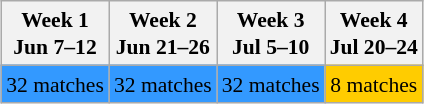<table class="wikitable" style="margin:0.9em auto; font-size:90%; line-height:1.25em;">
<tr>
<th>Week 1<br>Jun 7–12</th>
<th>Week 2<br>Jun 21–26</th>
<th>Week 3<br>Jul 5–10</th>
<th>Week 4<br>Jul 20–24</th>
</tr>
<tr align="center">
<td bgcolor=#3399ff>32 matches</td>
<td bgcolor=#3399ff>32 matches</td>
<td bgcolor=#3399ff>32 matches</td>
<td bgcolor=#ffcc00>8 matches</td>
</tr>
</table>
